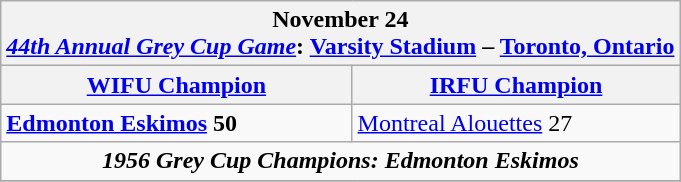<table class="wikitable" valign="top">
<tr>
<th bgcolor="#DDDDDD" colspan="4">November 24<br><em><a href='#'>44th Annual Grey Cup Game</a></em>: <a href='#'>Varsity Stadium</a> – <a href='#'>Toronto, Ontario</a></th>
</tr>
<tr>
<th><a href='#'>WIFU Champion</a></th>
<th><a href='#'>IRFU Champion</a></th>
</tr>
<tr>
<td><strong><a href='#'>Edmonton Eskimos</a> 50</strong></td>
<td><a href='#'>Montreal Alouettes</a> 27</td>
</tr>
<tr>
<td align="center" colspan="4"><strong><em>1956 Grey Cup Champions: Edmonton Eskimos</em></strong></td>
</tr>
<tr>
</tr>
</table>
